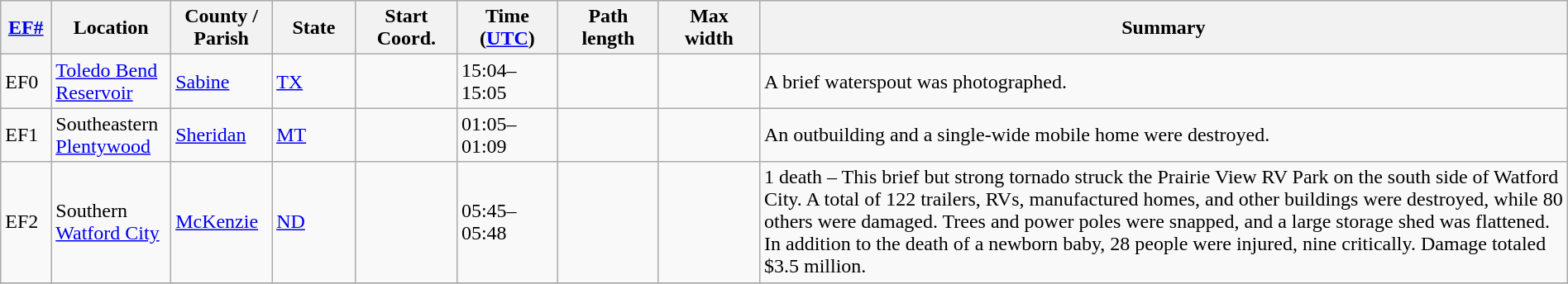<table class="wikitable sortable" style="width:100%;">
<tr>
<th scope="col"  style="width:3%; text-align:center;"><a href='#'>EF#</a></th>
<th scope="col"  style="width:7%; text-align:center;" class="unsortable">Location</th>
<th scope="col"  style="width:6%; text-align:center;" class="unsortable">County / Parish</th>
<th scope="col"  style="width:5%; text-align:center;">State</th>
<th scope="col"  style="width:6%; text-align:center;">Start Coord.</th>
<th scope="col"  style="width:6%; text-align:center;">Time (<a href='#'>UTC</a>)</th>
<th scope="col"  style="width:6%; text-align:center;">Path length</th>
<th scope="col"  style="width:6%; text-align:center;">Max width</th>
<th scope="col" class="unsortable" style="width:48%; text-align:center;">Summary</th>
</tr>
<tr>
<td bgcolor=>EF0</td>
<td><a href='#'>Toledo Bend Reservoir</a></td>
<td><a href='#'>Sabine</a></td>
<td><a href='#'>TX</a></td>
<td></td>
<td>15:04–15:05</td>
<td></td>
<td></td>
<td>A brief waterspout was photographed.</td>
</tr>
<tr>
<td bgcolor=>EF1</td>
<td>Southeastern <a href='#'>Plentywood</a></td>
<td><a href='#'>Sheridan</a></td>
<td><a href='#'>MT</a></td>
<td></td>
<td>01:05–01:09</td>
<td></td>
<td></td>
<td>An outbuilding and a single-wide mobile home were destroyed.</td>
</tr>
<tr>
<td bgcolor=>EF2</td>
<td>Southern <a href='#'>Watford City</a></td>
<td><a href='#'>McKenzie</a></td>
<td><a href='#'>ND</a></td>
<td></td>
<td>05:45–05:48</td>
<td></td>
<td></td>
<td>1 death – This brief but strong tornado struck the Prairie View RV Park on the south side of Watford City. A total of 122 trailers, RVs, manufactured homes, and other buildings were destroyed, while 80 others were damaged. Trees and power poles were snapped, and a large storage shed was flattened. In addition to the death of a newborn baby, 28 people were injured, nine critically. Damage totaled $3.5 million.</td>
</tr>
<tr>
</tr>
</table>
